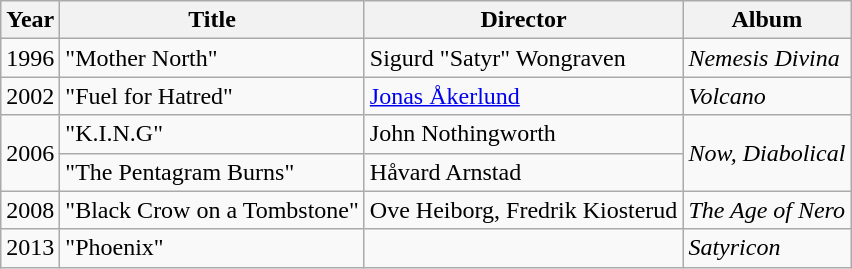<table class="wikitable">
<tr>
<th>Year</th>
<th>Title</th>
<th>Director</th>
<th>Album</th>
</tr>
<tr>
<td>1996</td>
<td>"Mother North"</td>
<td>Sigurd "Satyr" Wongraven</td>
<td><em>Nemesis Divina</em></td>
</tr>
<tr>
<td>2002</td>
<td>"Fuel for Hatred"</td>
<td><a href='#'>Jonas Åkerlund</a></td>
<td><em>Volcano</em></td>
</tr>
<tr>
<td rowspan="2">2006</td>
<td>"K.I.N.G"</td>
<td>John Nothingworth</td>
<td rowspan="2"><em>Now, Diabolical</em></td>
</tr>
<tr>
<td>"The Pentagram Burns"</td>
<td>Håvard Arnstad</td>
</tr>
<tr>
<td>2008</td>
<td>"Black Crow on a Tombstone"</td>
<td>Ove Heiborg, Fredrik Kiosterud</td>
<td><em>The Age of Nero</em></td>
</tr>
<tr>
<td>2013</td>
<td>"Phoenix"</td>
<td></td>
<td><em>Satyricon</em></td>
</tr>
</table>
